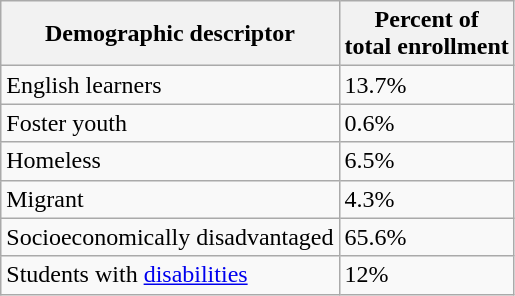<table class="wikitable" style="text-align:left">
<tr>
<th>Demographic descriptor</th>
<th>Percent of<br>total enrollment</th>
</tr>
<tr>
<td>English learners</td>
<td>13.7%</td>
</tr>
<tr>
<td>Foster youth</td>
<td>0.6%</td>
</tr>
<tr>
<td>Homeless</td>
<td>6.5%</td>
</tr>
<tr>
<td>Migrant</td>
<td>4.3%</td>
</tr>
<tr>
<td>Socioeconomically disadvantaged</td>
<td>65.6%</td>
</tr>
<tr>
<td>Students with <a href='#'>disabilities</a></td>
<td>12%</td>
</tr>
</table>
